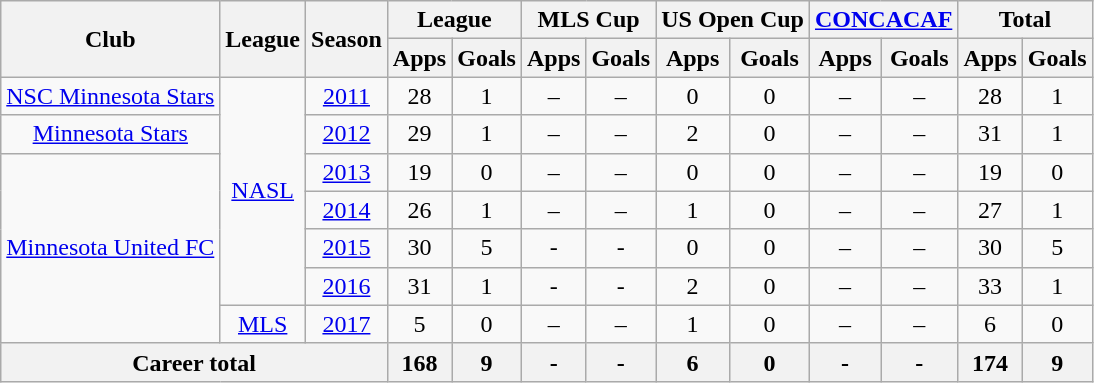<table class="wikitable" style="text-align: center;">
<tr>
<th rowspan="2">Club</th>
<th rowspan="2">League</th>
<th rowspan="2">Season</th>
<th colspan="2">League</th>
<th colspan="2">MLS Cup</th>
<th colspan="2">US Open Cup</th>
<th colspan="2"><a href='#'>CONCACAF</a></th>
<th colspan="2">Total</th>
</tr>
<tr>
<th>Apps</th>
<th>Goals</th>
<th>Apps</th>
<th>Goals</th>
<th>Apps</th>
<th>Goals</th>
<th>Apps</th>
<th>Goals</th>
<th>Apps</th>
<th>Goals</th>
</tr>
<tr>
<td><a href='#'>NSC Minnesota Stars</a></td>
<td rowspan="6"><a href='#'>NASL</a></td>
<td><a href='#'>2011</a></td>
<td>28</td>
<td>1</td>
<td>–</td>
<td>–</td>
<td>0</td>
<td>0</td>
<td>–</td>
<td>–</td>
<td>28</td>
<td>1</td>
</tr>
<tr>
<td><a href='#'>Minnesota Stars</a></td>
<td><a href='#'>2012</a></td>
<td>29</td>
<td>1</td>
<td>–</td>
<td>–</td>
<td>2</td>
<td>0</td>
<td>–</td>
<td>–</td>
<td>31</td>
<td>1</td>
</tr>
<tr>
<td rowspan="5"><a href='#'>Minnesota United FC</a></td>
<td><a href='#'>2013</a></td>
<td>19</td>
<td>0</td>
<td>–</td>
<td>–</td>
<td>0</td>
<td>0</td>
<td>–</td>
<td>–</td>
<td>19</td>
<td>0</td>
</tr>
<tr>
<td><a href='#'>2014</a></td>
<td>26</td>
<td>1</td>
<td>–</td>
<td>–</td>
<td>1</td>
<td>0</td>
<td>–</td>
<td>–</td>
<td>27</td>
<td>1</td>
</tr>
<tr>
<td><a href='#'>2015</a></td>
<td>30</td>
<td>5</td>
<td>-</td>
<td>-</td>
<td>0</td>
<td>0</td>
<td>–</td>
<td>–</td>
<td>30</td>
<td>5</td>
</tr>
<tr>
<td><a href='#'>2016</a></td>
<td>31</td>
<td>1</td>
<td>-</td>
<td>-</td>
<td>2</td>
<td>0</td>
<td>–</td>
<td>–</td>
<td>33</td>
<td>1</td>
</tr>
<tr>
<td><a href='#'>MLS</a></td>
<td><a href='#'>2017</a></td>
<td>5</td>
<td>0</td>
<td>–</td>
<td>–</td>
<td>1</td>
<td>0</td>
<td>–</td>
<td>–</td>
<td>6</td>
<td>0</td>
</tr>
<tr>
<th colspan="3">Career total</th>
<th>168</th>
<th>9</th>
<th>-</th>
<th>-</th>
<th>6</th>
<th>0</th>
<th>-</th>
<th>-</th>
<th>174</th>
<th>9</th>
</tr>
</table>
